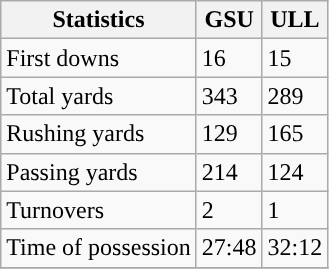<table class="wikitable" style="float: left;">
<tr>
<th>Statistics</th>
<th>GSU</th>
<th>ULL</th>
</tr>
<tr>
<td>First downs</td>
<td>16</td>
<td>15</td>
</tr>
<tr>
<td>Total yards</td>
<td>343</td>
<td>289</td>
</tr>
<tr>
<td>Rushing yards</td>
<td>129</td>
<td>165</td>
</tr>
<tr>
<td>Passing yards</td>
<td>214</td>
<td>124</td>
</tr>
<tr>
<td>Turnovers</td>
<td>2</td>
<td>1</td>
</tr>
<tr>
<td>Time of possession</td>
<td>27:48</td>
<td>32:12</td>
</tr>
<tr>
</tr>
</table>
